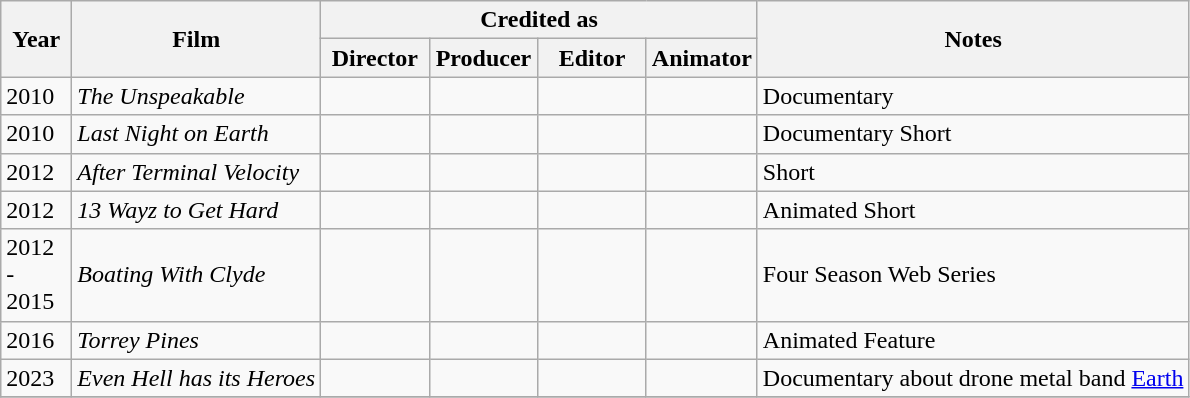<table class="wikitable" style="text-align:left">
<tr>
<th rowspan="2" width="40">Year</th>
<th rowspan="2">Film</th>
<th colspan="4">Credited as</th>
<th rowspan="2">Notes</th>
</tr>
<tr>
<th width=65>Director</th>
<th width=65>Producer</th>
<th width=65>Editor</th>
<th width=65>Animator</th>
</tr>
<tr>
<td>2010</td>
<td align="left"><em>The Unspeakable</em></td>
<td></td>
<td></td>
<td></td>
<td></td>
<td align="left">Documentary</td>
</tr>
<tr>
<td>2010</td>
<td align="left"><em>Last Night on Earth</em></td>
<td></td>
<td></td>
<td></td>
<td></td>
<td align="left">Documentary Short</td>
</tr>
<tr>
<td>2012</td>
<td align="left"><em>After Terminal Velocity</em></td>
<td></td>
<td></td>
<td></td>
<td></td>
<td align="left">Short</td>
</tr>
<tr>
<td>2012</td>
<td align="left"><em>13 Wayz to Get Hard</em></td>
<td></td>
<td></td>
<td></td>
<td></td>
<td align="left">Animated Short</td>
</tr>
<tr>
<td>2012 - 2015</td>
<td align="left"><em>Boating With Clyde</em></td>
<td></td>
<td></td>
<td></td>
<td></td>
<td align="left">Four Season Web Series</td>
</tr>
<tr>
<td>2016</td>
<td align="left"><em>Torrey Pines</em></td>
<td></td>
<td></td>
<td></td>
<td></td>
<td align="left">Animated Feature</td>
</tr>
<tr>
<td>2023</td>
<td align="left"><em>Even Hell has its Heroes</em></td>
<td></td>
<td></td>
<td></td>
<td></td>
<td align="left">Documentary about drone metal band <a href='#'>Earth</a></td>
</tr>
<tr>
</tr>
</table>
